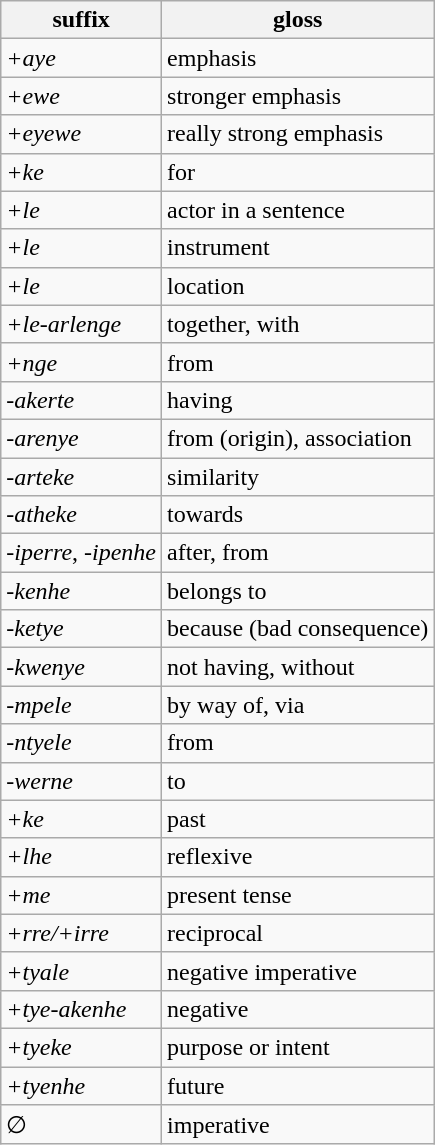<table class="wikitable">
<tr>
<th>suffix</th>
<th>gloss</th>
</tr>
<tr>
<td><em>+aye</em></td>
<td>emphasis</td>
</tr>
<tr>
<td><em>+ewe</em></td>
<td>stronger emphasis</td>
</tr>
<tr>
<td><em>+eyewe</em></td>
<td>really strong emphasis</td>
</tr>
<tr>
<td><em>+ke</em></td>
<td>for</td>
</tr>
<tr>
<td><em>+le</em></td>
<td>actor in a sentence</td>
</tr>
<tr>
<td><em>+le</em></td>
<td>instrument</td>
</tr>
<tr>
<td><em>+le</em></td>
<td>location</td>
</tr>
<tr>
<td><em>+le-arlenge</em></td>
<td>together, with</td>
</tr>
<tr>
<td><em>+nge</em></td>
<td>from</td>
</tr>
<tr>
<td><em>-akerte</em></td>
<td>having</td>
</tr>
<tr>
<td><em>-arenye</em></td>
<td>from (origin), association</td>
</tr>
<tr>
<td><em>-arteke</em></td>
<td>similarity</td>
</tr>
<tr>
<td><em>-atheke</em></td>
<td>towards</td>
</tr>
<tr>
<td>-<em>iperre</em>, <em>-ipenhe</em></td>
<td>after, from</td>
</tr>
<tr>
<td><em>-kenhe</em></td>
<td>belongs to</td>
</tr>
<tr>
<td><em>-ketye</em></td>
<td>because (bad consequence)</td>
</tr>
<tr>
<td><em>-kwenye</em></td>
<td>not having, without</td>
</tr>
<tr>
<td><em>-mpele</em></td>
<td>by way of, via</td>
</tr>
<tr>
<td><em>-ntyele</em></td>
<td>from</td>
</tr>
<tr>
<td><em>-werne</em></td>
<td>to</td>
</tr>
<tr>
<td><em>+ke</em></td>
<td>past</td>
</tr>
<tr>
<td><em>+lhe</em></td>
<td>reflexive</td>
</tr>
<tr>
<td><em>+me</em></td>
<td>present tense</td>
</tr>
<tr>
<td><em>+rre/+irre</em></td>
<td>reciprocal</td>
</tr>
<tr>
<td><em>+tyale</em></td>
<td>negative imperative</td>
</tr>
<tr>
<td><em>+tye-akenhe</em></td>
<td>negative</td>
</tr>
<tr>
<td><em>+tyeke</em></td>
<td>purpose or intent</td>
</tr>
<tr>
<td><em>+tyenhe</em></td>
<td>future</td>
</tr>
<tr>
<td>∅</td>
<td>imperative</td>
</tr>
</table>
